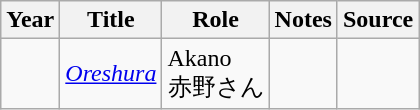<table class="wikitable sortable plainrowheaders">
<tr>
<th>Year</th>
<th>Title</th>
<th>Role</th>
<th class="unsortable">Notes</th>
<th class="unsortable">Source</th>
</tr>
<tr>
<td></td>
<td><em><a href='#'>Oreshura</a></em></td>
<td>Akano<br>赤野さん</td>
<td></td>
<td></td>
</tr>
</table>
